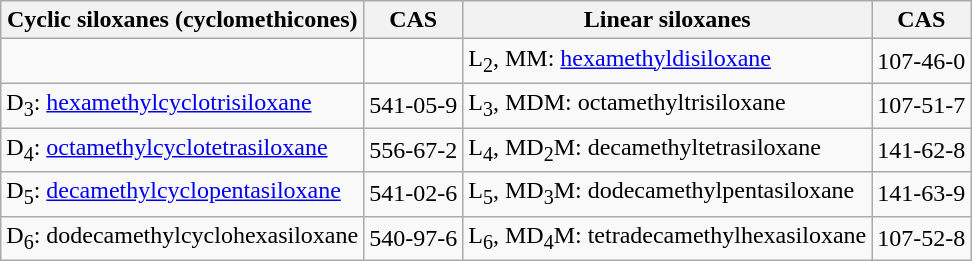<table class="wikitable">
<tr>
<th>Cyclic siloxanes (cyclomethicones)</th>
<th>CAS</th>
<th>Linear siloxanes</th>
<th>CAS</th>
</tr>
<tr>
<td></td>
<td></td>
<td>L<sub>2</sub>, MM: <a href='#'>hexamethyldisiloxane</a></td>
<td>107-46-0</td>
</tr>
<tr>
<td>D<sub>3</sub>: <a href='#'>hexamethylcyclotrisiloxane</a></td>
<td>541-05-9</td>
<td>L<sub>3</sub>, MDM: octamethyltrisiloxane</td>
<td>107-51-7</td>
</tr>
<tr>
<td>D<sub>4</sub>: <a href='#'>octamethylcyclotetrasiloxane</a></td>
<td>556-67-2</td>
<td>L<sub>4</sub>, MD<sub>2</sub>M: decamethyltetrasiloxane</td>
<td>141-62-8</td>
</tr>
<tr>
<td>D<sub>5</sub>: <a href='#'>decamethylcyclopentasiloxane</a></td>
<td>541-02-6</td>
<td>L<sub>5</sub>, MD<sub>3</sub>M: dodecamethylpentasiloxane</td>
<td>141-63-9</td>
</tr>
<tr>
<td>D<sub>6</sub>: dodecamethylcyclohexasiloxane</td>
<td>540-97-6</td>
<td>L<sub>6</sub>, MD<sub>4</sub>M: tetradecamethylhexasiloxane</td>
<td>107-52-8</td>
</tr>
</table>
